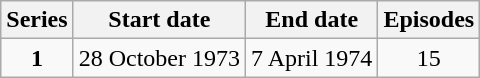<table class="wikitable" style="text-align:center;">
<tr>
<th>Series</th>
<th>Start date</th>
<th>End date</th>
<th>Episodes</th>
</tr>
<tr>
<td><strong>1</strong></td>
<td>28 October 1973</td>
<td>7 April 1974</td>
<td>15</td>
</tr>
</table>
